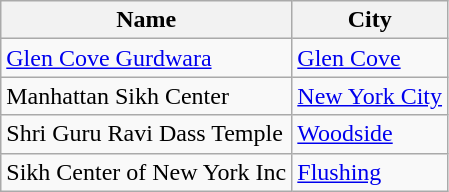<table class="wikitable sortable">
<tr>
<th>Name</th>
<th>City</th>
</tr>
<tr>
<td><a href='#'>Glen Cove Gurdwara</a></td>
<td><a href='#'>Glen Cove</a></td>
</tr>
<tr>
<td>Manhattan Sikh Center</td>
<td><a href='#'>New York City</a></td>
</tr>
<tr>
<td>Shri Guru Ravi Dass Temple</td>
<td><a href='#'>Woodside</a></td>
</tr>
<tr>
<td>Sikh Center of New York Inc</td>
<td><a href='#'>Flushing</a></td>
</tr>
</table>
